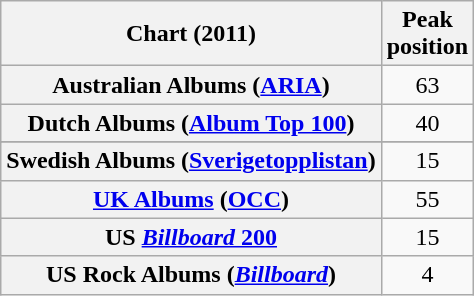<table class="wikitable sortable plainrowheaders">
<tr>
<th>Chart (2011)</th>
<th>Peak<br>position</th>
</tr>
<tr>
<th scope="row">Australian Albums (<a href='#'>ARIA</a>)</th>
<td align="center">63</td>
</tr>
<tr>
<th scope="row">Dutch Albums (<a href='#'>Album Top 100</a>)</th>
<td align="center">40</td>
</tr>
<tr>
</tr>
<tr>
</tr>
<tr>
</tr>
<tr>
</tr>
<tr>
<th scope="row">Swedish Albums (<a href='#'>Sverigetopplistan</a>)</th>
<td align="center">15</td>
</tr>
<tr>
<th scope="row"><a href='#'>UK Albums</a> (<a href='#'>OCC</a>)</th>
<td align="center">55</td>
</tr>
<tr>
<th scope="row">US <a href='#'><em>Billboard</em> 200</a></th>
<td align="center">15</td>
</tr>
<tr>
<th scope="row">US Rock Albums (<em><a href='#'>Billboard</a></em>)</th>
<td align="center">4</td>
</tr>
</table>
